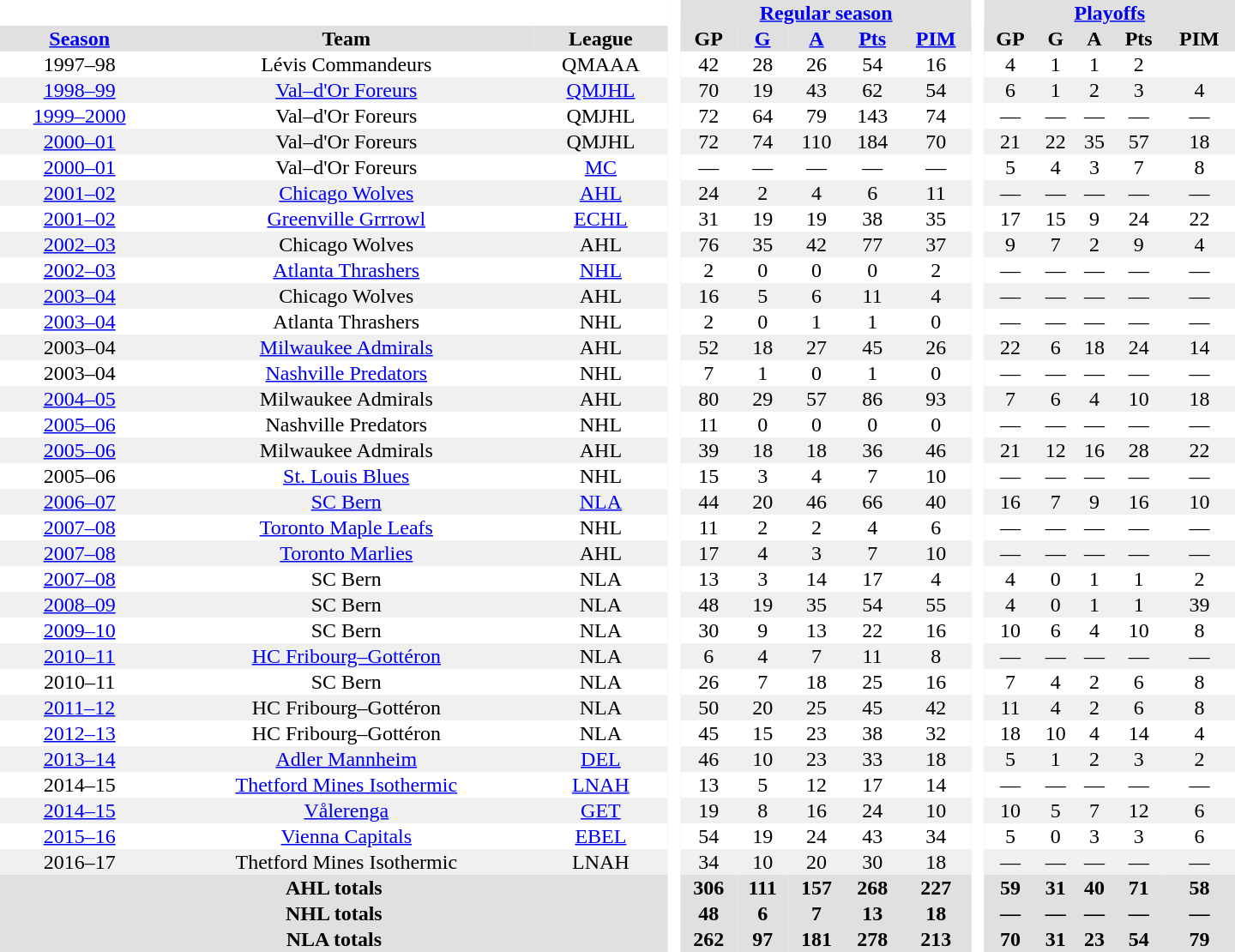<table border="0" cellpadding="1" cellspacing="0" style="text-align:center; width:60em;">
<tr style="background:#e0e0e0;">
<th colspan="3"  bgcolor="#ffffff"> </th>
<th rowspan="99" bgcolor="#ffffff"> </th>
<th colspan="5"><a href='#'>Regular season</a></th>
<th rowspan="99" bgcolor="#ffffff"> </th>
<th colspan="5"><a href='#'>Playoffs</a></th>
</tr>
<tr style="background:#e0e0e0;">
<th><a href='#'>Season</a></th>
<th>Team</th>
<th>League</th>
<th>GP</th>
<th><a href='#'>G</a></th>
<th><a href='#'>A</a></th>
<th><a href='#'>Pts</a></th>
<th><a href='#'>PIM</a></th>
<th>GP</th>
<th>G</th>
<th>A</th>
<th>Pts</th>
<th>PIM</th>
</tr>
<tr>
<td>1997–98</td>
<td>Lévis Commandeurs</td>
<td>QMAAA</td>
<td>42</td>
<td>28</td>
<td>26</td>
<td>54</td>
<td>16</td>
<td>4</td>
<td>1</td>
<td>1</td>
<td>2</td>
<td></td>
</tr>
<tr style="background:#f0f0f0;">
<td><a href='#'>1998–99</a></td>
<td><a href='#'>Val–d'Or Foreurs</a></td>
<td><a href='#'>QMJHL</a></td>
<td>70</td>
<td>19</td>
<td>43</td>
<td>62</td>
<td>54</td>
<td>6</td>
<td>1</td>
<td>2</td>
<td>3</td>
<td>4</td>
</tr>
<tr>
<td><a href='#'>1999–2000</a></td>
<td>Val–d'Or Foreurs</td>
<td>QMJHL</td>
<td>72</td>
<td>64</td>
<td>79</td>
<td>143</td>
<td>74</td>
<td>—</td>
<td>—</td>
<td>—</td>
<td>—</td>
<td>—</td>
</tr>
<tr style="background:#f0f0f0;">
<td><a href='#'>2000–01</a></td>
<td>Val–d'Or Foreurs</td>
<td>QMJHL</td>
<td>72</td>
<td>74</td>
<td>110</td>
<td>184</td>
<td>70</td>
<td>21</td>
<td>22</td>
<td>35</td>
<td>57</td>
<td>18</td>
</tr>
<tr>
<td><a href='#'>2000–01</a></td>
<td>Val–d'Or Foreurs</td>
<td><a href='#'>MC</a></td>
<td>—</td>
<td>—</td>
<td>—</td>
<td>—</td>
<td>—</td>
<td>5</td>
<td>4</td>
<td>3</td>
<td>7</td>
<td>8</td>
</tr>
<tr style="background:#f0f0f0;">
<td><a href='#'>2001–02</a></td>
<td><a href='#'>Chicago Wolves</a></td>
<td><a href='#'>AHL</a></td>
<td>24</td>
<td>2</td>
<td>4</td>
<td>6</td>
<td>11</td>
<td>—</td>
<td>—</td>
<td>—</td>
<td>—</td>
<td>—</td>
</tr>
<tr>
<td><a href='#'>2001–02</a></td>
<td><a href='#'>Greenville Grrrowl</a></td>
<td><a href='#'>ECHL</a></td>
<td>31</td>
<td>19</td>
<td>19</td>
<td>38</td>
<td>35</td>
<td>17</td>
<td>15</td>
<td>9</td>
<td>24</td>
<td>22</td>
</tr>
<tr style="background:#f0f0f0;">
<td><a href='#'>2002–03</a></td>
<td>Chicago Wolves</td>
<td>AHL</td>
<td>76</td>
<td>35</td>
<td>42</td>
<td>77</td>
<td>37</td>
<td>9</td>
<td>7</td>
<td>2</td>
<td>9</td>
<td>4</td>
</tr>
<tr>
<td><a href='#'>2002–03</a></td>
<td><a href='#'>Atlanta Thrashers</a></td>
<td><a href='#'>NHL</a></td>
<td>2</td>
<td>0</td>
<td>0</td>
<td>0</td>
<td>2</td>
<td>—</td>
<td>—</td>
<td>—</td>
<td>—</td>
<td>—</td>
</tr>
<tr style="background:#f0f0f0;">
<td><a href='#'>2003–04</a></td>
<td>Chicago Wolves</td>
<td>AHL</td>
<td>16</td>
<td>5</td>
<td>6</td>
<td>11</td>
<td>4</td>
<td>—</td>
<td>—</td>
<td>—</td>
<td>—</td>
<td>—</td>
</tr>
<tr>
<td><a href='#'>2003–04</a></td>
<td>Atlanta Thrashers</td>
<td>NHL</td>
<td>2</td>
<td>0</td>
<td>1</td>
<td>1</td>
<td>0</td>
<td>—</td>
<td>—</td>
<td>—</td>
<td>—</td>
<td>—</td>
</tr>
<tr style="background:#f0f0f0;">
<td>2003–04</td>
<td><a href='#'>Milwaukee Admirals</a></td>
<td>AHL</td>
<td>52</td>
<td>18</td>
<td>27</td>
<td>45</td>
<td>26</td>
<td>22</td>
<td>6</td>
<td>18</td>
<td>24</td>
<td>14</td>
</tr>
<tr>
<td>2003–04</td>
<td><a href='#'>Nashville Predators</a></td>
<td>NHL</td>
<td>7</td>
<td>1</td>
<td>0</td>
<td>1</td>
<td>0</td>
<td>—</td>
<td>—</td>
<td>—</td>
<td>—</td>
<td>—</td>
</tr>
<tr style="background:#f0f0f0;">
<td><a href='#'>2004–05</a></td>
<td>Milwaukee Admirals</td>
<td>AHL</td>
<td>80</td>
<td>29</td>
<td>57</td>
<td>86</td>
<td>93</td>
<td>7</td>
<td>6</td>
<td>4</td>
<td>10</td>
<td>18</td>
</tr>
<tr>
<td><a href='#'>2005–06</a></td>
<td>Nashville Predators</td>
<td>NHL</td>
<td>11</td>
<td>0</td>
<td>0</td>
<td>0</td>
<td>0</td>
<td>—</td>
<td>—</td>
<td>—</td>
<td>—</td>
<td>—</td>
</tr>
<tr style="background:#f0f0f0;">
<td><a href='#'>2005–06</a></td>
<td>Milwaukee Admirals</td>
<td>AHL</td>
<td>39</td>
<td>18</td>
<td>18</td>
<td>36</td>
<td>46</td>
<td>21</td>
<td>12</td>
<td>16</td>
<td>28</td>
<td>22</td>
</tr>
<tr>
<td>2005–06</td>
<td><a href='#'>St. Louis Blues</a></td>
<td>NHL</td>
<td>15</td>
<td>3</td>
<td>4</td>
<td>7</td>
<td>10</td>
<td>—</td>
<td>—</td>
<td>—</td>
<td>—</td>
<td>—</td>
</tr>
<tr style="background:#f0f0f0;">
<td><a href='#'>2006–07</a></td>
<td><a href='#'>SC Bern</a></td>
<td><a href='#'>NLA</a></td>
<td>44</td>
<td>20</td>
<td>46</td>
<td>66</td>
<td>40</td>
<td>16</td>
<td>7</td>
<td>9</td>
<td>16</td>
<td>10</td>
</tr>
<tr>
<td><a href='#'>2007–08</a></td>
<td><a href='#'>Toronto Maple Leafs</a></td>
<td>NHL</td>
<td>11</td>
<td>2</td>
<td>2</td>
<td>4</td>
<td>6</td>
<td>—</td>
<td>—</td>
<td>—</td>
<td>—</td>
<td>—</td>
</tr>
<tr style="background:#f0f0f0;">
<td><a href='#'>2007–08</a></td>
<td><a href='#'>Toronto Marlies</a></td>
<td>AHL</td>
<td>17</td>
<td>4</td>
<td>3</td>
<td>7</td>
<td>10</td>
<td>—</td>
<td>—</td>
<td>—</td>
<td>—</td>
<td>—</td>
</tr>
<tr>
<td><a href='#'>2007–08</a></td>
<td>SC Bern</td>
<td>NLA</td>
<td>13</td>
<td>3</td>
<td>14</td>
<td>17</td>
<td>4</td>
<td>4</td>
<td>0</td>
<td>1</td>
<td>1</td>
<td>2</td>
</tr>
<tr style="background:#f0f0f0;">
<td><a href='#'>2008–09</a></td>
<td>SC Bern</td>
<td>NLA</td>
<td>48</td>
<td>19</td>
<td>35</td>
<td>54</td>
<td>55</td>
<td>4</td>
<td>0</td>
<td>1</td>
<td>1</td>
<td>39</td>
</tr>
<tr>
<td><a href='#'>2009–10</a></td>
<td>SC Bern</td>
<td>NLA</td>
<td>30</td>
<td>9</td>
<td>13</td>
<td>22</td>
<td>16</td>
<td>10</td>
<td>6</td>
<td>4</td>
<td>10</td>
<td>8</td>
</tr>
<tr style="background:#f0f0f0;">
<td><a href='#'>2010–11</a></td>
<td><a href='#'>HC Fribourg–Gottéron</a></td>
<td>NLA</td>
<td>6</td>
<td>4</td>
<td>7</td>
<td>11</td>
<td>8</td>
<td>—</td>
<td>—</td>
<td>—</td>
<td>—</td>
<td>—</td>
</tr>
<tr>
<td>2010–11</td>
<td>SC Bern</td>
<td>NLA</td>
<td>26</td>
<td>7</td>
<td>18</td>
<td>25</td>
<td>16</td>
<td>7</td>
<td>4</td>
<td>2</td>
<td>6</td>
<td>8</td>
</tr>
<tr style="background:#f0f0f0;">
<td><a href='#'>2011–12</a></td>
<td>HC Fribourg–Gottéron</td>
<td>NLA</td>
<td>50</td>
<td>20</td>
<td>25</td>
<td>45</td>
<td>42</td>
<td>11</td>
<td>4</td>
<td>2</td>
<td>6</td>
<td>8</td>
</tr>
<tr>
<td><a href='#'>2012–13</a></td>
<td>HC Fribourg–Gottéron</td>
<td>NLA</td>
<td>45</td>
<td>15</td>
<td>23</td>
<td>38</td>
<td>32</td>
<td>18</td>
<td>10</td>
<td>4</td>
<td>14</td>
<td>4</td>
</tr>
<tr style="background:#f0f0f0;">
<td><a href='#'>2013–14</a></td>
<td><a href='#'>Adler Mannheim</a></td>
<td><a href='#'>DEL</a></td>
<td>46</td>
<td>10</td>
<td>23</td>
<td>33</td>
<td>18</td>
<td>5</td>
<td>1</td>
<td>2</td>
<td>3</td>
<td>2</td>
</tr>
<tr>
<td>2014–15</td>
<td><a href='#'>Thetford Mines Isothermic</a></td>
<td><a href='#'>LNAH</a></td>
<td>13</td>
<td>5</td>
<td>12</td>
<td>17</td>
<td>14</td>
<td>—</td>
<td>—</td>
<td>—</td>
<td>—</td>
<td>—</td>
</tr>
<tr style="background:#f0f0f0;">
<td><a href='#'>2014–15</a></td>
<td><a href='#'>Vålerenga</a></td>
<td><a href='#'>GET</a></td>
<td>19</td>
<td>8</td>
<td>16</td>
<td>24</td>
<td>10</td>
<td>10</td>
<td>5</td>
<td>7</td>
<td>12</td>
<td>6</td>
</tr>
<tr>
<td><a href='#'>2015–16</a></td>
<td><a href='#'>Vienna Capitals</a></td>
<td><a href='#'>EBEL</a></td>
<td>54</td>
<td>19</td>
<td>24</td>
<td>43</td>
<td>34</td>
<td>5</td>
<td>0</td>
<td>3</td>
<td>3</td>
<td>6</td>
</tr>
<tr style="background:#f0f0f0;">
<td>2016–17</td>
<td>Thetford Mines Isothermic</td>
<td>LNAH</td>
<td>34</td>
<td>10</td>
<td>20</td>
<td>30</td>
<td>18</td>
<td>—</td>
<td>—</td>
<td>—</td>
<td>—</td>
<td>—</td>
</tr>
<tr style="background:#e0e0e0;">
<th colspan="3">AHL totals</th>
<th>306</th>
<th>111</th>
<th>157</th>
<th>268</th>
<th>227</th>
<th>59</th>
<th>31</th>
<th>40</th>
<th>71</th>
<th>58</th>
</tr>
<tr style="background:#e0e0e0;">
<th colspan="3">NHL totals</th>
<th>48</th>
<th>6</th>
<th>7</th>
<th>13</th>
<th>18</th>
<th>—</th>
<th>—</th>
<th>—</th>
<th>—</th>
<th>—</th>
</tr>
<tr style="background:#e0e0e0;">
<th colspan="3">NLA totals</th>
<th>262</th>
<th>97</th>
<th>181</th>
<th>278</th>
<th>213</th>
<th>70</th>
<th>31</th>
<th>23</th>
<th>54</th>
<th>79</th>
</tr>
</table>
